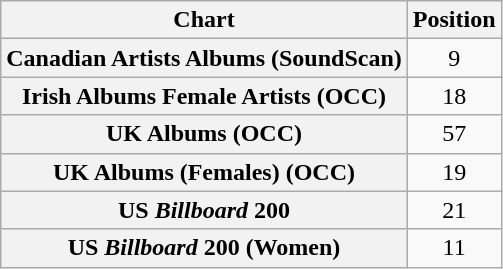<table class="wikitable sortable plainrowheaders" style="text-align:center">
<tr>
<th scope="col">Chart</th>
<th scope="col">Position</th>
</tr>
<tr>
<th scope="row">Canadian Artists Albums (SoundScan)</th>
<td>9</td>
</tr>
<tr>
<th scope="row">Irish Albums Female Artists (OCC)</th>
<td>18</td>
</tr>
<tr>
<th scope="row">UK Albums (OCC)</th>
<td>57</td>
</tr>
<tr>
<th scope="row">UK Albums (Females) (OCC)</th>
<td>19</td>
</tr>
<tr>
<th scope="row">US <em>Billboard</em> 200</th>
<td>21</td>
</tr>
<tr>
<th scope="row">US <em>Billboard</em> 200 (Women)</th>
<td>11</td>
</tr>
</table>
